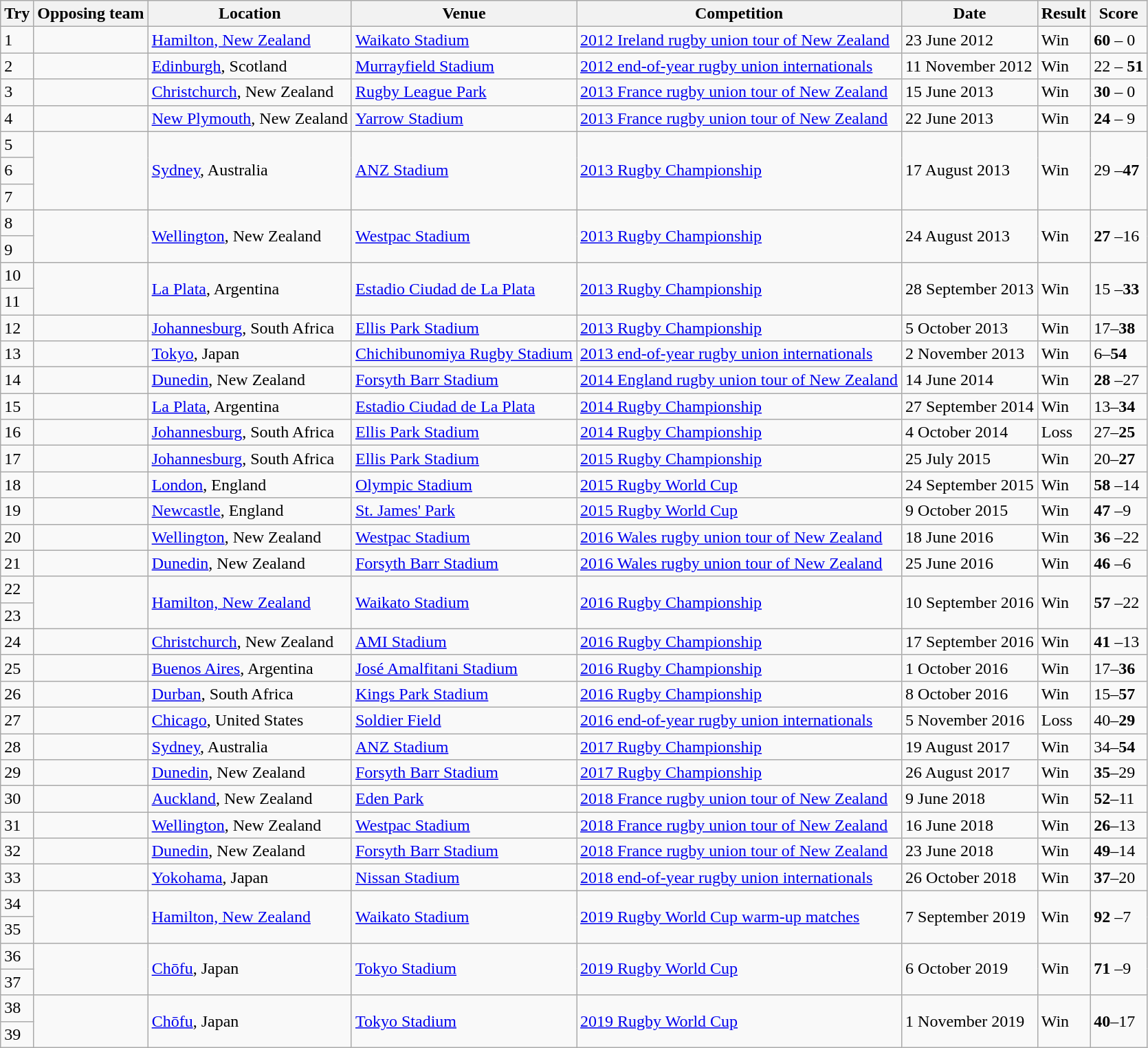<table class="wikitable" style="font-size:100%">
<tr>
<th>Try</th>
<th>Opposing team</th>
<th>Location</th>
<th>Venue</th>
<th>Competition</th>
<th>Date</th>
<th>Result</th>
<th>Score</th>
</tr>
<tr>
<td>1</td>
<td></td>
<td><a href='#'>Hamilton, New Zealand</a></td>
<td><a href='#'>Waikato Stadium</a></td>
<td><a href='#'>2012 Ireland rugby union tour of New Zealand</a></td>
<td>23 June 2012</td>
<td>Win</td>
<td><strong>60</strong> – 0</td>
</tr>
<tr>
<td>2</td>
<td></td>
<td><a href='#'>Edinburgh</a>, Scotland</td>
<td><a href='#'>Murrayfield Stadium</a></td>
<td><a href='#'>2012 end-of-year rugby union internationals</a></td>
<td>11 November 2012</td>
<td>Win</td>
<td>22 – <strong>51</strong></td>
</tr>
<tr>
<td>3</td>
<td></td>
<td><a href='#'>Christchurch</a>, New Zealand</td>
<td><a href='#'>Rugby League Park</a></td>
<td><a href='#'>2013 France rugby union tour of New Zealand</a></td>
<td>15 June 2013</td>
<td>Win</td>
<td><strong>30</strong> – 0</td>
</tr>
<tr>
<td>4</td>
<td></td>
<td><a href='#'>New Plymouth</a>, New Zealand</td>
<td><a href='#'>Yarrow Stadium</a></td>
<td><a href='#'>2013 France rugby union tour of New Zealand</a></td>
<td>22 June 2013</td>
<td>Win</td>
<td><strong>24</strong> – 9</td>
</tr>
<tr>
<td>5</td>
<td rowspan="3"></td>
<td rowspan="3"><a href='#'>Sydney</a>, Australia</td>
<td rowspan="3"><a href='#'>ANZ Stadium</a></td>
<td rowspan="3"><a href='#'>2013 Rugby Championship</a></td>
<td rowspan="3">17 August 2013</td>
<td rowspan="3">Win</td>
<td rowspan="3">29 –<strong>47</strong></td>
</tr>
<tr>
<td>6</td>
</tr>
<tr>
<td>7</td>
</tr>
<tr>
<td>8</td>
<td rowspan="2"></td>
<td rowspan="2"><a href='#'>Wellington</a>, New Zealand</td>
<td rowspan="2"><a href='#'>Westpac Stadium</a></td>
<td rowspan="2"><a href='#'>2013 Rugby Championship</a></td>
<td rowspan="2">24 August 2013</td>
<td rowspan="2">Win</td>
<td rowspan="2"><strong>27</strong> –16</td>
</tr>
<tr>
<td>9</td>
</tr>
<tr>
<td>10</td>
<td rowspan="2"></td>
<td rowspan="2"><a href='#'>La Plata</a>, Argentina</td>
<td rowspan="2"><a href='#'>Estadio Ciudad de La Plata</a></td>
<td rowspan="2"><a href='#'>2013 Rugby Championship</a></td>
<td rowspan="2">28 September 2013</td>
<td rowspan="2">Win</td>
<td rowspan="2">15 –<strong>33</strong></td>
</tr>
<tr>
<td>11</td>
</tr>
<tr>
<td>12</td>
<td></td>
<td><a href='#'>Johannesburg</a>, South Africa</td>
<td><a href='#'>Ellis Park Stadium</a></td>
<td><a href='#'>2013 Rugby Championship</a></td>
<td>5 October 2013</td>
<td>Win</td>
<td>17–<strong>38</strong></td>
</tr>
<tr>
<td>13</td>
<td></td>
<td><a href='#'>Tokyo</a>, Japan</td>
<td><a href='#'>Chichibunomiya Rugby Stadium</a></td>
<td><a href='#'>2013 end-of-year rugby union internationals</a></td>
<td>2 November 2013</td>
<td>Win</td>
<td>6–<strong>54</strong></td>
</tr>
<tr>
<td>14</td>
<td></td>
<td><a href='#'>Dunedin</a>, New Zealand</td>
<td><a href='#'>Forsyth Barr Stadium</a></td>
<td><a href='#'>2014 England rugby union tour of New Zealand</a></td>
<td>14 June 2014</td>
<td>Win</td>
<td><strong>28</strong> –27</td>
</tr>
<tr>
<td>15</td>
<td></td>
<td><a href='#'>La Plata</a>, Argentina</td>
<td><a href='#'>Estadio Ciudad de La Plata</a></td>
<td><a href='#'>2014 Rugby Championship</a></td>
<td>27 September 2014</td>
<td>Win</td>
<td>13–<strong>34</strong></td>
</tr>
<tr>
<td>16</td>
<td></td>
<td><a href='#'>Johannesburg</a>, South Africa</td>
<td><a href='#'>Ellis Park Stadium</a></td>
<td><a href='#'>2014 Rugby Championship</a></td>
<td>4 October 2014</td>
<td>Loss</td>
<td>27–<strong>25</strong></td>
</tr>
<tr>
<td>17</td>
<td></td>
<td><a href='#'>Johannesburg</a>, South Africa</td>
<td><a href='#'>Ellis Park Stadium</a></td>
<td><a href='#'>2015 Rugby Championship</a></td>
<td>25 July 2015</td>
<td>Win</td>
<td>20–<strong>27</strong></td>
</tr>
<tr>
<td>18</td>
<td></td>
<td><a href='#'>London</a>, England</td>
<td><a href='#'>Olympic Stadium</a></td>
<td><a href='#'>2015 Rugby World Cup</a></td>
<td>24 September 2015</td>
<td>Win</td>
<td><strong>58</strong> –14</td>
</tr>
<tr>
<td>19</td>
<td></td>
<td><a href='#'>Newcastle</a>, England</td>
<td><a href='#'>St. James' Park</a></td>
<td><a href='#'>2015 Rugby World Cup</a></td>
<td>9 October 2015</td>
<td>Win</td>
<td><strong>47</strong> –9</td>
</tr>
<tr>
<td>20</td>
<td></td>
<td><a href='#'>Wellington</a>, New Zealand</td>
<td><a href='#'>Westpac Stadium</a></td>
<td><a href='#'>2016 Wales rugby union tour of New Zealand</a></td>
<td>18 June 2016</td>
<td>Win</td>
<td><strong>36</strong> –22</td>
</tr>
<tr>
<td>21</td>
<td></td>
<td><a href='#'>Dunedin</a>, New Zealand</td>
<td><a href='#'>Forsyth Barr Stadium</a></td>
<td><a href='#'>2016 Wales rugby union tour of New Zealand</a></td>
<td>25 June 2016</td>
<td>Win</td>
<td><strong>46</strong> –6</td>
</tr>
<tr>
<td>22</td>
<td rowspan="2"></td>
<td rowspan="2"><a href='#'>Hamilton, New Zealand</a></td>
<td rowspan="2"><a href='#'>Waikato Stadium</a></td>
<td rowspan="2"><a href='#'>2016 Rugby Championship</a></td>
<td rowspan="2">10 September 2016</td>
<td rowspan="2">Win</td>
<td rowspan="2"><strong>57</strong> –22</td>
</tr>
<tr>
<td>23</td>
</tr>
<tr>
<td>24</td>
<td></td>
<td><a href='#'>Christchurch</a>, New Zealand</td>
<td><a href='#'>AMI Stadium</a></td>
<td><a href='#'>2016 Rugby Championship</a></td>
<td>17 September 2016</td>
<td>Win</td>
<td><strong>41</strong> –13</td>
</tr>
<tr>
<td>25</td>
<td></td>
<td><a href='#'>Buenos Aires</a>, Argentina</td>
<td><a href='#'>José Amalfitani Stadium</a></td>
<td><a href='#'>2016 Rugby Championship</a></td>
<td>1 October 2016</td>
<td>Win</td>
<td>17–<strong>36</strong></td>
</tr>
<tr>
<td>26</td>
<td></td>
<td><a href='#'>Durban</a>, South Africa</td>
<td><a href='#'>Kings Park Stadium</a></td>
<td><a href='#'>2016 Rugby Championship</a></td>
<td>8 October 2016</td>
<td>Win</td>
<td>15–<strong>57</strong></td>
</tr>
<tr>
<td>27</td>
<td></td>
<td><a href='#'>Chicago</a>, United States</td>
<td><a href='#'>Soldier Field</a></td>
<td><a href='#'>2016 end-of-year rugby union internationals</a></td>
<td>5 November 2016</td>
<td>Loss</td>
<td>40–<strong>29</strong></td>
</tr>
<tr>
<td>28</td>
<td></td>
<td><a href='#'>Sydney</a>, Australia</td>
<td><a href='#'>ANZ Stadium</a></td>
<td><a href='#'>2017 Rugby Championship</a></td>
<td>19 August 2017</td>
<td>Win</td>
<td>34–<strong>54</strong></td>
</tr>
<tr>
<td>29</td>
<td></td>
<td><a href='#'>Dunedin</a>, New Zealand</td>
<td><a href='#'>Forsyth Barr Stadium</a></td>
<td><a href='#'>2017 Rugby Championship</a></td>
<td>26 August 2017</td>
<td>Win</td>
<td><strong>35</strong>–29</td>
</tr>
<tr>
<td>30</td>
<td></td>
<td><a href='#'>Auckland</a>, New Zealand</td>
<td><a href='#'>Eden Park</a></td>
<td><a href='#'>2018 France rugby union tour of New Zealand</a></td>
<td>9 June 2018</td>
<td>Win</td>
<td><strong>52</strong>–11</td>
</tr>
<tr>
<td>31</td>
<td></td>
<td><a href='#'>Wellington</a>, New Zealand</td>
<td><a href='#'>Westpac Stadium</a></td>
<td><a href='#'>2018 France rugby union tour of New Zealand</a></td>
<td>16 June 2018</td>
<td>Win</td>
<td><strong>26</strong>–13</td>
</tr>
<tr>
<td>32</td>
<td></td>
<td><a href='#'>Dunedin</a>, New Zealand</td>
<td><a href='#'>Forsyth Barr Stadium</a></td>
<td><a href='#'>2018 France rugby union tour of New Zealand</a></td>
<td>23 June 2018</td>
<td>Win</td>
<td><strong>49</strong>–14</td>
</tr>
<tr>
<td>33</td>
<td></td>
<td><a href='#'>Yokohama</a>, Japan</td>
<td><a href='#'>Nissan Stadium</a></td>
<td><a href='#'>2018 end-of-year rugby union internationals</a></td>
<td>26 October 2018</td>
<td>Win</td>
<td><strong>37</strong>–20</td>
</tr>
<tr>
<td>34</td>
<td rowspan="2"></td>
<td rowspan="2"><a href='#'>Hamilton, New Zealand</a></td>
<td rowspan="2"><a href='#'>Waikato Stadium</a></td>
<td rowspan="2"><a href='#'>2019 Rugby World Cup warm-up matches</a></td>
<td rowspan="2">7 September 2019</td>
<td rowspan="2">Win</td>
<td rowspan="2"><strong>92</strong> –7</td>
</tr>
<tr>
<td>35</td>
</tr>
<tr>
<td>36</td>
<td rowspan="2"></td>
<td rowspan="2"><a href='#'>Chōfu</a>, Japan</td>
<td rowspan="2"><a href='#'>Tokyo Stadium</a></td>
<td rowspan="2"><a href='#'>2019 Rugby World Cup</a></td>
<td rowspan="2">6 October 2019</td>
<td rowspan="2">Win</td>
<td rowspan="2"><strong>71</strong> –9</td>
</tr>
<tr>
<td>37</td>
</tr>
<tr>
<td>38</td>
<td rowspan="2"></td>
<td rowspan="2"><a href='#'>Chōfu</a>, Japan</td>
<td rowspan="2"><a href='#'>Tokyo Stadium</a></td>
<td rowspan="2"><a href='#'>2019 Rugby World Cup</a></td>
<td rowspan="2">1 November 2019</td>
<td rowspan="2">Win</td>
<td rowspan="2"><strong>40</strong>–17</td>
</tr>
<tr>
<td>39</td>
</tr>
</table>
